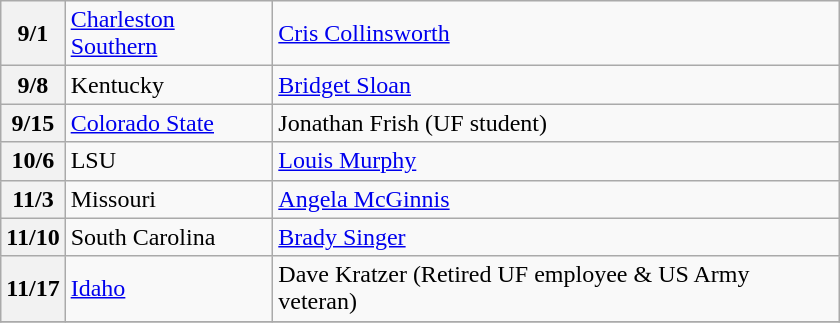<table class="wikitable" style="width:35em">
<tr>
<th>9/1</th>
<td><a href='#'>Charleston Southern</a></td>
<td><a href='#'>Cris Collinsworth</a></td>
</tr>
<tr>
<th>9/8</th>
<td>Kentucky</td>
<td><a href='#'>Bridget Sloan</a></td>
</tr>
<tr>
<th>9/15</th>
<td><a href='#'>Colorado State</a></td>
<td>Jonathan Frish (UF student)</td>
</tr>
<tr>
<th>10/6</th>
<td>LSU</td>
<td><a href='#'>Louis Murphy</a></td>
</tr>
<tr>
<th>11/3</th>
<td>Missouri</td>
<td><a href='#'>Angela McGinnis</a></td>
</tr>
<tr>
<th>11/10</th>
<td>South Carolina</td>
<td><a href='#'>Brady Singer</a></td>
</tr>
<tr>
<th>11/17</th>
<td><a href='#'>Idaho</a></td>
<td>Dave Kratzer (Retired UF employee & US Army veteran)</td>
</tr>
<tr>
</tr>
</table>
